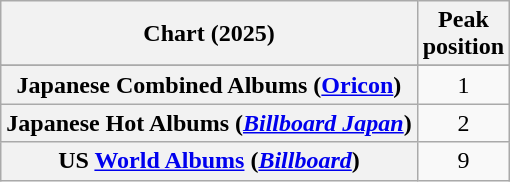<table class="wikitable sortable plainrowheaders" style="text-align:center">
<tr>
<th scope="col">Chart (2025)</th>
<th scope="col">Peak<br>position</th>
</tr>
<tr>
</tr>
<tr>
<th scope="row">Japanese Combined Albums (<a href='#'>Oricon</a>)</th>
<td>1</td>
</tr>
<tr>
<th scope="row">Japanese Hot Albums (<em><a href='#'>Billboard Japan</a></em>)</th>
<td>2</td>
</tr>
<tr>
<th scope="row">US <a href='#'>World Albums</a> (<em><a href='#'>Billboard</a></em>)</th>
<td>9</td>
</tr>
</table>
